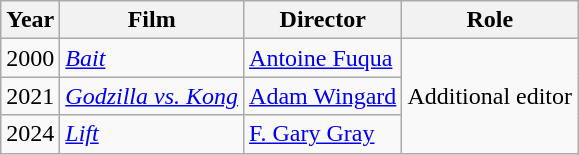<table class="wikitable">
<tr>
<th>Year</th>
<th>Film</th>
<th>Director</th>
<th>Role</th>
</tr>
<tr>
<td>2000</td>
<td><em><a href='#'>Bait</a></em></td>
<td><a href='#'>Antoine Fuqua</a></td>
<td rowspan=3>Additional editor</td>
</tr>
<tr>
<td>2021</td>
<td><em><a href='#'>Godzilla vs. Kong</a></em></td>
<td><a href='#'>Adam Wingard</a></td>
</tr>
<tr>
<td>2024</td>
<td><em><a href='#'>Lift</a></em></td>
<td><a href='#'>F. Gary Gray</a></td>
</tr>
</table>
